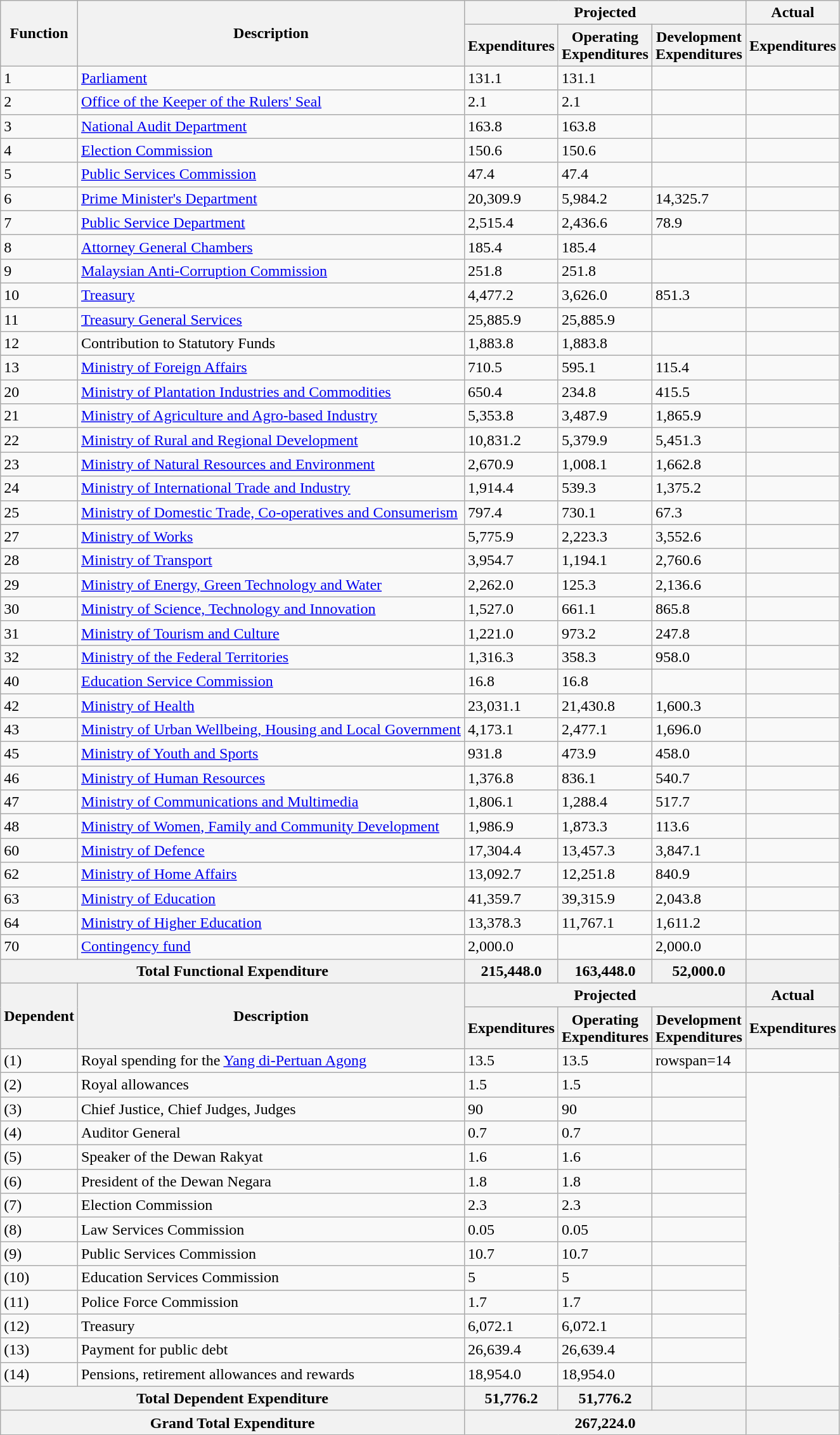<table class="wikitable sortable">
<tr>
<th rowspan=2 data-sort-type="number">Function</th>
<th rowspan=2>Description</th>
<th colspan=3>Projected</th>
<th>Actual</th>
</tr>
<tr>
<th data-sort-type="number">Expenditures</th>
<th data-sort-type="number">Operating<br>Expenditures</th>
<th data-sort-type="number">Development<br>Expenditures</th>
<th data-sort-type="number">Expenditures</th>
</tr>
<tr>
<td>1</td>
<td><a href='#'>Parliament</a></td>
<td>131.1</td>
<td>131.1</td>
<td></td>
<td></td>
</tr>
<tr>
<td>2</td>
<td><a href='#'>Office of the Keeper of the Rulers' Seal</a></td>
<td>2.1</td>
<td>2.1</td>
<td></td>
<td></td>
</tr>
<tr>
<td>3</td>
<td><a href='#'>National Audit Department</a></td>
<td>163.8</td>
<td>163.8</td>
<td></td>
<td></td>
</tr>
<tr>
<td>4</td>
<td><a href='#'>Election Commission</a></td>
<td>150.6</td>
<td>150.6</td>
<td></td>
<td></td>
</tr>
<tr>
<td>5</td>
<td><a href='#'>Public Services Commission</a></td>
<td>47.4</td>
<td>47.4</td>
<td></td>
<td></td>
</tr>
<tr>
<td>6</td>
<td><a href='#'>Prime Minister's Department</a></td>
<td>20,309.9</td>
<td>5,984.2</td>
<td>14,325.7</td>
<td></td>
</tr>
<tr>
<td>7</td>
<td><a href='#'>Public Service Department</a></td>
<td>2,515.4</td>
<td>2,436.6</td>
<td>78.9</td>
<td></td>
</tr>
<tr>
<td>8</td>
<td><a href='#'>Attorney General Chambers</a></td>
<td>185.4</td>
<td>185.4</td>
<td></td>
<td></td>
</tr>
<tr>
<td>9</td>
<td><a href='#'>Malaysian Anti-Corruption Commission</a></td>
<td>251.8</td>
<td>251.8</td>
<td></td>
<td></td>
</tr>
<tr>
<td>10</td>
<td><a href='#'>Treasury</a></td>
<td>4,477.2</td>
<td>3,626.0</td>
<td>851.3</td>
<td></td>
</tr>
<tr>
<td>11</td>
<td><a href='#'>Treasury General Services</a></td>
<td>25,885.9</td>
<td>25,885.9</td>
<td></td>
<td></td>
</tr>
<tr>
<td>12</td>
<td>Contribution to Statutory Funds</td>
<td>1,883.8</td>
<td>1,883.8</td>
<td></td>
<td></td>
</tr>
<tr>
<td>13</td>
<td><a href='#'>Ministry of Foreign Affairs</a></td>
<td>710.5</td>
<td>595.1</td>
<td>115.4</td>
<td></td>
</tr>
<tr>
<td>20</td>
<td><a href='#'>Ministry of Plantation Industries and Commodities</a></td>
<td>650.4</td>
<td>234.8</td>
<td>415.5</td>
<td></td>
</tr>
<tr>
<td>21</td>
<td><a href='#'>Ministry of Agriculture and Agro-based Industry</a></td>
<td>5,353.8</td>
<td>3,487.9</td>
<td>1,865.9</td>
<td></td>
</tr>
<tr>
<td>22</td>
<td><a href='#'>Ministry of Rural and Regional Development</a></td>
<td>10,831.2</td>
<td>5,379.9</td>
<td>5,451.3</td>
<td></td>
</tr>
<tr>
<td>23</td>
<td><a href='#'>Ministry of Natural Resources and Environment</a></td>
<td>2,670.9</td>
<td>1,008.1</td>
<td>1,662.8</td>
<td></td>
</tr>
<tr>
<td>24</td>
<td><a href='#'>Ministry of International Trade and Industry</a></td>
<td>1,914.4</td>
<td>539.3</td>
<td>1,375.2</td>
<td></td>
</tr>
<tr>
<td>25</td>
<td><a href='#'>Ministry of Domestic Trade, Co-operatives and Consumerism</a></td>
<td>797.4</td>
<td>730.1</td>
<td>67.3</td>
<td></td>
</tr>
<tr>
<td>27</td>
<td><a href='#'>Ministry of Works</a></td>
<td>5,775.9</td>
<td>2,223.3</td>
<td>3,552.6</td>
<td></td>
</tr>
<tr>
<td>28</td>
<td><a href='#'>Ministry of Transport</a></td>
<td>3,954.7</td>
<td>1,194.1</td>
<td>2,760.6</td>
<td></td>
</tr>
<tr>
<td>29</td>
<td><a href='#'>Ministry of Energy, Green Technology and Water</a></td>
<td>2,262.0</td>
<td>125.3</td>
<td>2,136.6</td>
<td></td>
</tr>
<tr>
<td>30</td>
<td><a href='#'>Ministry of Science, Technology and Innovation</a></td>
<td>1,527.0</td>
<td>661.1</td>
<td>865.8</td>
<td></td>
</tr>
<tr>
<td>31</td>
<td><a href='#'>Ministry of Tourism and Culture</a></td>
<td>1,221.0</td>
<td>973.2</td>
<td>247.8</td>
<td></td>
</tr>
<tr>
<td>32</td>
<td><a href='#'>Ministry of the Federal Territories</a></td>
<td>1,316.3</td>
<td>358.3</td>
<td>958.0</td>
<td></td>
</tr>
<tr>
<td>40</td>
<td><a href='#'>Education Service Commission</a></td>
<td>16.8</td>
<td>16.8</td>
<td></td>
<td></td>
</tr>
<tr>
<td>42</td>
<td><a href='#'>Ministry of Health</a></td>
<td>23,031.1</td>
<td>21,430.8</td>
<td>1,600.3</td>
<td></td>
</tr>
<tr>
<td>43</td>
<td><a href='#'>Ministry of Urban Wellbeing, Housing and Local Government</a></td>
<td>4,173.1</td>
<td>2,477.1</td>
<td>1,696.0</td>
<td></td>
</tr>
<tr>
<td>45</td>
<td><a href='#'>Ministry of Youth and Sports</a></td>
<td>931.8</td>
<td>473.9</td>
<td>458.0</td>
<td></td>
</tr>
<tr>
<td>46</td>
<td><a href='#'>Ministry of Human Resources</a></td>
<td>1,376.8</td>
<td>836.1</td>
<td>540.7</td>
<td></td>
</tr>
<tr>
<td>47</td>
<td><a href='#'>Ministry of Communications and Multimedia</a></td>
<td>1,806.1</td>
<td>1,288.4</td>
<td>517.7</td>
<td></td>
</tr>
<tr>
<td>48</td>
<td><a href='#'>Ministry of Women, Family and Community Development</a></td>
<td>1,986.9</td>
<td>1,873.3</td>
<td>113.6</td>
<td></td>
</tr>
<tr>
<td>60</td>
<td><a href='#'>Ministry of Defence</a></td>
<td>17,304.4</td>
<td>13,457.3</td>
<td>3,847.1</td>
<td></td>
</tr>
<tr>
<td>62</td>
<td><a href='#'>Ministry of Home Affairs</a></td>
<td>13,092.7</td>
<td>12,251.8</td>
<td>840.9</td>
<td></td>
</tr>
<tr>
<td>63</td>
<td><a href='#'>Ministry of Education</a></td>
<td>41,359.7</td>
<td>39,315.9</td>
<td>2,043.8</td>
<td></td>
</tr>
<tr>
<td>64</td>
<td><a href='#'>Ministry of Higher Education</a></td>
<td>13,378.3</td>
<td>11,767.1</td>
<td>1,611.2</td>
<td></td>
</tr>
<tr>
<td>70</td>
<td><a href='#'>Contingency fund</a></td>
<td>2,000.0</td>
<td></td>
<td>2,000.0</td>
<td></td>
</tr>
<tr>
<th align=right colspan=2>Total Functional Expenditure</th>
<th>215,448.0</th>
<th>163,448.0</th>
<th>52,000.0</th>
<th></th>
</tr>
<tr>
<th rowspan=2>Dependent</th>
<th rowspan=2>Description</th>
<th colspan=3>Projected</th>
<th>Actual</th>
</tr>
<tr>
<th>Expenditures</th>
<th>Operating<br>Expenditures</th>
<th>Development<br>Expenditures</th>
<th>Expenditures</th>
</tr>
<tr>
<td>(1)</td>
<td>Royal spending for the <a href='#'>Yang di-Pertuan Agong</a></td>
<td>13.5</td>
<td>13.5</td>
<td>rowspan=14 </td>
<td></td>
</tr>
<tr>
<td>(2)</td>
<td>Royal allowances</td>
<td>1.5</td>
<td>1.5</td>
<td></td>
</tr>
<tr>
<td>(3)</td>
<td>Chief Justice, Chief Judges, Judges</td>
<td>90</td>
<td>90</td>
<td></td>
</tr>
<tr>
<td>(4)</td>
<td>Auditor General</td>
<td>0.7</td>
<td>0.7</td>
<td></td>
</tr>
<tr>
<td>(5)</td>
<td>Speaker of the Dewan Rakyat</td>
<td>1.6</td>
<td>1.6</td>
<td></td>
</tr>
<tr>
<td>(6)</td>
<td>President of the Dewan Negara</td>
<td>1.8</td>
<td>1.8</td>
<td></td>
</tr>
<tr>
<td>(7)</td>
<td>Election Commission</td>
<td>2.3</td>
<td>2.3</td>
<td></td>
</tr>
<tr>
<td>(8)</td>
<td>Law Services Commission</td>
<td>0.05</td>
<td>0.05</td>
<td></td>
</tr>
<tr>
<td>(9)</td>
<td>Public Services Commission</td>
<td>10.7</td>
<td>10.7</td>
<td></td>
</tr>
<tr>
<td>(10)</td>
<td>Education Services Commission</td>
<td>5</td>
<td>5</td>
<td></td>
</tr>
<tr>
<td>(11)</td>
<td>Police Force Commission</td>
<td>1.7</td>
<td>1.7</td>
<td></td>
</tr>
<tr>
<td>(12)</td>
<td>Treasury</td>
<td>6,072.1</td>
<td>6,072.1</td>
<td></td>
</tr>
<tr>
<td>(13)</td>
<td>Payment for public debt</td>
<td>26,639.4</td>
<td>26,639.4</td>
<td></td>
</tr>
<tr>
<td>(14)</td>
<td>Pensions, retirement allowances and rewards</td>
<td>18,954.0</td>
<td>18,954.0</td>
<td></td>
</tr>
<tr>
<th align=right colspan=2>Total Dependent Expenditure</th>
<th>51,776.2</th>
<th>51,776.2</th>
<th></th>
<th></th>
</tr>
<tr>
<th align=right colspan=2>Grand Total Expenditure</th>
<th colspan=3>267,224.0</th>
<th></th>
</tr>
</table>
